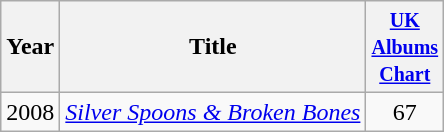<table class="wikitable">
<tr>
<th>Year</th>
<th>Title</th>
<th width="40"><small><a href='#'>UK Albums Chart</a></small></th>
</tr>
<tr>
<td>2008</td>
<td><em><a href='#'>Silver Spoons & Broken Bones</a></em></td>
<td align=center>67</td>
</tr>
</table>
